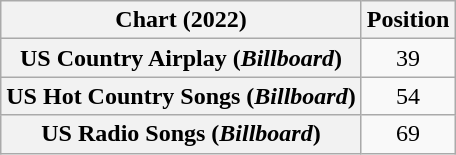<table class="wikitable sortable plainrowheaders" style="text-align:center">
<tr>
<th scope="col">Chart (2022)</th>
<th scope="col">Position</th>
</tr>
<tr>
<th scope="row">US Country Airplay (<em>Billboard</em>)</th>
<td>39</td>
</tr>
<tr>
<th scope="row">US Hot Country Songs (<em>Billboard</em>)</th>
<td>54</td>
</tr>
<tr>
<th scope="row">US Radio Songs (<em>Billboard</em>)</th>
<td>69</td>
</tr>
</table>
